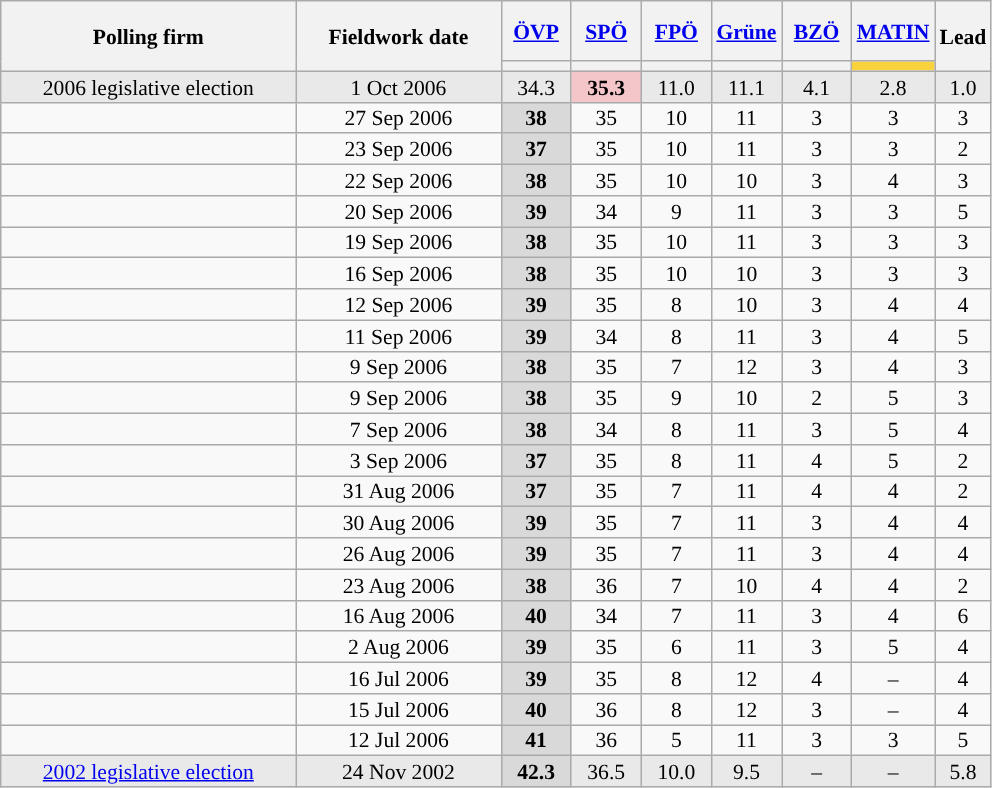<table class="wikitable sortable" style="text-align:center;font-size:90%;line-height:14px;">
<tr style="height:40px;">
<th style="width:190px;" rowspan="2">Polling firm</th>
<th style="width:130px;" rowspan="2">Fieldwork date</th>
<th class="unsortable" style="width:40px;"><a href='#'>ÖVP</a></th>
<th class="unsortable" style="width:40px;"><a href='#'>SPÖ</a></th>
<th class="unsortable" style="width:40px;"><a href='#'>FPÖ</a></th>
<th class="unsortable" style="width:40px;"><a href='#'>Grüne</a></th>
<th class="unsortable" style="width:40px;"><a href='#'>BZÖ</a></th>
<th class="unsortable" style="width:40px;"><a href='#'>MATIN</a></th>
<th style="width:30px;" rowspan="2">Lead</th>
</tr>
<tr>
<th style="background:"></th>
<th style="background:"></th>
<th style="background:"></th>
<th style="background:"></th>
<th style="background:"></th>
<th style="background:#F8D33D;"></th>
</tr>
<tr style="background:#E9E9E9;">
<td>2006 legislative election</td>
<td data-sort-value="2006-10-01">1 Oct 2006</td>
<td>34.3</td>
<td style="background:#F4C6C9;"><strong>35.3</strong></td>
<td>11.0</td>
<td>11.1</td>
<td>4.1</td>
<td>2.8</td>
<td style="background:">1.0</td>
</tr>
<tr>
<td></td>
<td data-sort-value="2006-09-27">27 Sep 2006</td>
<td style="background:#D9D9D9;"><strong>38</strong></td>
<td>35</td>
<td>10</td>
<td>11</td>
<td>3</td>
<td>3</td>
<td style="background:">3</td>
</tr>
<tr>
<td></td>
<td data-sort-value="2006-09-23">23 Sep 2006</td>
<td style="background:#D9D9D9;"><strong>37</strong></td>
<td>35</td>
<td>10</td>
<td>11</td>
<td>3</td>
<td>3</td>
<td style="background:">2</td>
</tr>
<tr>
<td></td>
<td data-sort-value="2006-09-22">22 Sep 2006</td>
<td style="background:#D9D9D9;"><strong>38</strong></td>
<td>35</td>
<td>10</td>
<td>10</td>
<td>3</td>
<td>4</td>
<td style="background:">3</td>
</tr>
<tr>
<td> </td>
<td data-sort-value="2006-09-20">20 Sep 2006</td>
<td style="background:#D9D9D9;"><strong>39</strong></td>
<td>34</td>
<td>9</td>
<td>11</td>
<td>3</td>
<td>3</td>
<td style="background:">5</td>
</tr>
<tr>
<td></td>
<td data-sort-value="2006-09-19">19 Sep 2006</td>
<td style="background:#D9D9D9;"><strong>38</strong></td>
<td>35</td>
<td>10</td>
<td>11</td>
<td>3</td>
<td>3</td>
<td style="background:">3</td>
</tr>
<tr>
<td> </td>
<td data-sort-value="2006-09-16">16 Sep 2006</td>
<td style="background:#D9D9D9;"><strong>38</strong></td>
<td>35</td>
<td>10</td>
<td>10</td>
<td>3</td>
<td>3</td>
<td style="background:">3</td>
</tr>
<tr>
<td></td>
<td data-sort-value="2006-09-12">12 Sep 2006</td>
<td style="background:#D9D9D9;"><strong>39</strong></td>
<td>35</td>
<td>8</td>
<td>10</td>
<td>3</td>
<td>4</td>
<td style="background:">4</td>
</tr>
<tr>
<td></td>
<td data-sort-value="2006-09-11">11 Sep 2006</td>
<td style="background:#D9D9D9;"><strong>39</strong></td>
<td>34</td>
<td>8</td>
<td>11</td>
<td>3</td>
<td>4</td>
<td style="background:">5</td>
</tr>
<tr>
<td></td>
<td data-sort-value="2006-09-09">9 Sep 2006</td>
<td style="background:#D9D9D9;"><strong>38</strong></td>
<td>35</td>
<td>7</td>
<td>12</td>
<td>3</td>
<td>4</td>
<td style="background:">3</td>
</tr>
<tr>
<td> </td>
<td data-sort-value="2006-09-09">9 Sep 2006</td>
<td style="background:#D9D9D9;"><strong>38</strong></td>
<td>35</td>
<td>9</td>
<td>10</td>
<td>2</td>
<td>5</td>
<td style="background:">3</td>
</tr>
<tr>
<td> </td>
<td data-sort-value="2006-09-07">7 Sep 2006</td>
<td style="background:#D9D9D9;"><strong>38</strong></td>
<td>34</td>
<td>8</td>
<td>11</td>
<td>3</td>
<td>5</td>
<td style="background:">4</td>
</tr>
<tr>
<td> </td>
<td data-sort-value="2006-09-03">3 Sep 2006</td>
<td style="background:#D9D9D9;"><strong>37</strong></td>
<td>35</td>
<td>8</td>
<td>11</td>
<td>4</td>
<td>5</td>
<td style="background:">2</td>
</tr>
<tr>
<td></td>
<td data-sort-value="2006-08-31">31 Aug 2006</td>
<td style="background:#D9D9D9;"><strong>37</strong></td>
<td>35</td>
<td>7</td>
<td>11</td>
<td>4</td>
<td>4</td>
<td style="background:">2</td>
</tr>
<tr>
<td> </td>
<td data-sort-value="2006-08-30">30 Aug 2006</td>
<td style="background:#D9D9D9;"><strong>39</strong></td>
<td>35</td>
<td>7</td>
<td>11</td>
<td>3</td>
<td>4</td>
<td style="background:">4</td>
</tr>
<tr>
<td> </td>
<td data-sort-value="2006-08-26">26 Aug 2006</td>
<td style="background:#D9D9D9;"><strong>39</strong></td>
<td>35</td>
<td>7</td>
<td>11</td>
<td>3</td>
<td>4</td>
<td style="background:">4</td>
</tr>
<tr>
<td></td>
<td data-sort-value="2006-08-23">23 Aug 2006</td>
<td style="background:#D9D9D9;"><strong>38</strong></td>
<td>36</td>
<td>7</td>
<td>10</td>
<td>4</td>
<td>4</td>
<td style="background:">2</td>
</tr>
<tr>
<td> </td>
<td data-sort-value="2006-08-16">16 Aug 2006</td>
<td style="background:#D9D9D9;"><strong>40</strong></td>
<td>34</td>
<td>7</td>
<td>11</td>
<td>3</td>
<td>4</td>
<td style="background:">6</td>
</tr>
<tr>
<td> </td>
<td data-sort-value="2006-08-02">2 Aug 2006</td>
<td style="background:#D9D9D9;"><strong>39</strong></td>
<td>35</td>
<td>6</td>
<td>11</td>
<td>3</td>
<td>5</td>
<td style="background:">4</td>
</tr>
<tr>
<td></td>
<td data-sort-value="2006-07-16">16 Jul 2006</td>
<td style="background:#D9D9D9;"><strong>39</strong></td>
<td>35</td>
<td>8</td>
<td>12</td>
<td>4</td>
<td>–</td>
<td style="background:">4</td>
</tr>
<tr>
<td> </td>
<td data-sort-value="2006-07-15">15 Jul 2006</td>
<td style="background:#D9D9D9;"><strong>40</strong></td>
<td>36</td>
<td>8</td>
<td>12</td>
<td>3</td>
<td>–</td>
<td style="background:">4</td>
</tr>
<tr>
<td> </td>
<td data-sort-value="2006-07-12">12 Jul 2006</td>
<td style="background:#D9D9D9;"><strong>41</strong></td>
<td>36</td>
<td>5</td>
<td>11</td>
<td>3</td>
<td>3</td>
<td style="background:">5</td>
</tr>
<tr style="background:#E9E9E9;">
<td><a href='#'>2002 legislative election</a></td>
<td data-sort-value="2002-11-24">24 Nov 2002</td>
<td style="background:#D9D9D9;"><strong>42.3</strong></td>
<td>36.5</td>
<td>10.0</td>
<td>9.5</td>
<td>–</td>
<td>–</td>
<td style="background:">5.8</td>
</tr>
</table>
